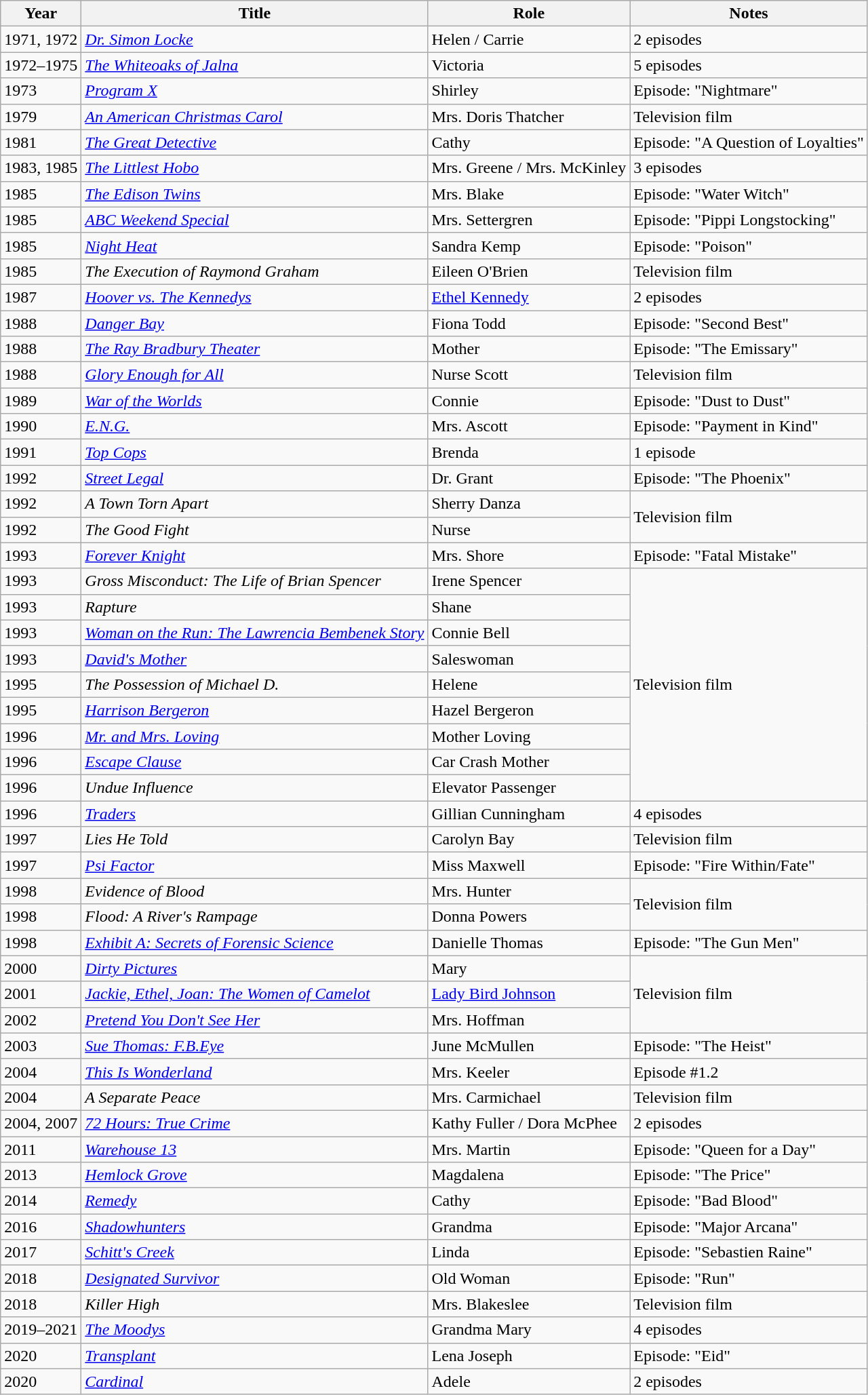<table class="wikitable sortable">
<tr>
<th>Year</th>
<th>Title</th>
<th>Role</th>
<th class="unsortable">Notes</th>
</tr>
<tr>
<td>1971, 1972</td>
<td><em><a href='#'>Dr. Simon Locke</a></em></td>
<td>Helen / Carrie</td>
<td>2 episodes</td>
</tr>
<tr>
<td>1972–1975</td>
<td data-sort-value="Whiteoaks of Jalna, The"><em><a href='#'>The Whiteoaks of Jalna</a></em></td>
<td>Victoria</td>
<td>5 episodes</td>
</tr>
<tr>
<td>1973</td>
<td><em><a href='#'>Program X</a></em></td>
<td>Shirley</td>
<td>Episode: "Nightmare"</td>
</tr>
<tr>
<td>1979</td>
<td><em><a href='#'>An American Christmas Carol</a></em></td>
<td>Mrs. Doris Thatcher</td>
<td>Television film</td>
</tr>
<tr>
<td>1981</td>
<td data-sort-value="Great Detective, The"><em><a href='#'>The Great Detective</a></em></td>
<td>Cathy</td>
<td>Episode: "A Question of Loyalties"</td>
</tr>
<tr>
<td>1983, 1985</td>
<td data-sort-value="Littlest Hobo, The"><em><a href='#'>The Littlest Hobo</a></em></td>
<td>Mrs. Greene / Mrs. McKinley</td>
<td>3 episodes</td>
</tr>
<tr>
<td>1985</td>
<td data-sort-value="Edison Twins, The"><em><a href='#'>The Edison Twins</a></em></td>
<td>Mrs. Blake</td>
<td>Episode: "Water Witch"</td>
</tr>
<tr>
<td>1985</td>
<td><em><a href='#'>ABC Weekend Special</a></em></td>
<td>Mrs. Settergren</td>
<td>Episode: "Pippi Longstocking"</td>
</tr>
<tr>
<td>1985</td>
<td><em><a href='#'>Night Heat</a></em></td>
<td>Sandra Kemp</td>
<td>Episode: "Poison"</td>
</tr>
<tr>
<td>1985</td>
<td data-sort-value="Execution of Raymond Graham, The"><em>The Execution of Raymond Graham</em></td>
<td>Eileen O'Brien</td>
<td>Television film</td>
</tr>
<tr>
<td>1987</td>
<td><em><a href='#'>Hoover vs. The Kennedys</a></em></td>
<td><a href='#'>Ethel Kennedy</a></td>
<td>2 episodes</td>
</tr>
<tr>
<td>1988</td>
<td><em><a href='#'>Danger Bay</a></em></td>
<td>Fiona Todd</td>
<td>Episode: "Second Best"</td>
</tr>
<tr>
<td>1988</td>
<td data-sort-value="Ray Bradbury Theater, The"><em><a href='#'>The Ray Bradbury Theater</a></em></td>
<td>Mother</td>
<td>Episode: "The Emissary"</td>
</tr>
<tr>
<td>1988</td>
<td><em><a href='#'>Glory Enough for All</a></em></td>
<td>Nurse Scott</td>
<td>Television film</td>
</tr>
<tr>
<td>1989</td>
<td><a href='#'><em>War of the Worlds</em></a></td>
<td>Connie</td>
<td>Episode: "Dust to Dust"</td>
</tr>
<tr>
<td>1990</td>
<td><em><a href='#'>E.N.G.</a></em></td>
<td>Mrs. Ascott</td>
<td>Episode: "Payment in Kind"</td>
</tr>
<tr>
<td>1991</td>
<td><em><a href='#'>Top Cops</a></em></td>
<td>Brenda</td>
<td>1 episode</td>
</tr>
<tr>
<td>1992</td>
<td><a href='#'><em>Street Legal</em></a></td>
<td>Dr. Grant</td>
<td>Episode: "The Phoenix"</td>
</tr>
<tr>
<td>1992</td>
<td data-sort-value="Town Torn Apart, A"><em>A Town Torn Apart</em></td>
<td>Sherry Danza</td>
<td rowspan="2">Television film</td>
</tr>
<tr>
<td>1992</td>
<td data-sort-value="Good Fight, The"><em>The Good Fight</em></td>
<td>Nurse</td>
</tr>
<tr>
<td>1993</td>
<td><em><a href='#'>Forever Knight</a></em></td>
<td>Mrs. Shore</td>
<td>Episode: "Fatal Mistake"</td>
</tr>
<tr>
<td>1993</td>
<td><em>Gross Misconduct: The Life of Brian Spencer</em></td>
<td>Irene Spencer</td>
<td rowspan="9">Television film</td>
</tr>
<tr>
<td>1993</td>
<td><em>Rapture</em></td>
<td>Shane</td>
</tr>
<tr>
<td>1993</td>
<td><em><a href='#'>Woman on the Run: The Lawrencia Bembenek Story</a></em></td>
<td>Connie Bell</td>
</tr>
<tr>
<td>1993</td>
<td><em><a href='#'>David's Mother</a></em></td>
<td>Saleswoman</td>
</tr>
<tr>
<td>1995</td>
<td data-sort-value="Possession of Michael D., The"><em>The Possession of Michael D.</em></td>
<td>Helene</td>
</tr>
<tr>
<td>1995</td>
<td><a href='#'><em>Harrison Bergeron</em></a></td>
<td>Hazel Bergeron</td>
</tr>
<tr>
<td>1996</td>
<td><em><a href='#'>Mr. and Mrs. Loving</a></em></td>
<td>Mother Loving</td>
</tr>
<tr>
<td>1996</td>
<td><a href='#'><em>Escape Clause</em></a></td>
<td>Car Crash Mother</td>
</tr>
<tr>
<td>1996</td>
<td><em>Undue Influence</em></td>
<td>Elevator Passenger</td>
</tr>
<tr>
<td>1996</td>
<td><a href='#'><em>Traders</em></a></td>
<td>Gillian Cunningham</td>
<td>4 episodes</td>
</tr>
<tr>
<td>1997</td>
<td><em>Lies He Told</em></td>
<td>Carolyn Bay</td>
<td>Television film</td>
</tr>
<tr>
<td>1997</td>
<td><em><a href='#'>Psi Factor</a></em></td>
<td>Miss Maxwell</td>
<td>Episode: "Fire Within/Fate"</td>
</tr>
<tr>
<td>1998</td>
<td><em>Evidence of Blood</em></td>
<td>Mrs. Hunter</td>
<td rowspan="2">Television film</td>
</tr>
<tr>
<td>1998</td>
<td><em>Flood: A River's Rampage</em></td>
<td>Donna Powers</td>
</tr>
<tr>
<td>1998</td>
<td><em><a href='#'>Exhibit A: Secrets of Forensic Science</a></em></td>
<td>Danielle Thomas</td>
<td>Episode: "The Gun Men"</td>
</tr>
<tr>
<td>2000</td>
<td><em><a href='#'>Dirty Pictures</a></em></td>
<td>Mary</td>
<td rowspan="3">Television film</td>
</tr>
<tr>
<td>2001</td>
<td><em><a href='#'>Jackie, Ethel, Joan: The Women of Camelot</a></em></td>
<td><a href='#'>Lady Bird Johnson</a></td>
</tr>
<tr>
<td>2002</td>
<td><em><a href='#'>Pretend You Don't See Her</a></em></td>
<td>Mrs. Hoffman</td>
</tr>
<tr>
<td>2003</td>
<td><em><a href='#'>Sue Thomas: F.B.Eye</a></em></td>
<td>June McMullen</td>
<td>Episode: "The Heist"</td>
</tr>
<tr>
<td>2004</td>
<td><em><a href='#'>This Is Wonderland</a></em></td>
<td>Mrs. Keeler</td>
<td>Episode #1.2</td>
</tr>
<tr>
<td>2004</td>
<td data-sort-value="Separate Peace, A"><em>A Separate Peace</em></td>
<td>Mrs. Carmichael</td>
<td>Television film</td>
</tr>
<tr>
<td>2004, 2007</td>
<td><em><a href='#'>72 Hours: True Crime</a></em></td>
<td>Kathy Fuller / Dora McPhee</td>
<td>2 episodes</td>
</tr>
<tr>
<td>2011</td>
<td><em><a href='#'>Warehouse 13</a></em></td>
<td>Mrs. Martin</td>
<td>Episode: "Queen for a Day"</td>
</tr>
<tr>
<td>2013</td>
<td><a href='#'><em>Hemlock Grove</em></a></td>
<td>Magdalena</td>
<td>Episode: "The Price"</td>
</tr>
<tr>
<td>2014</td>
<td><a href='#'><em>Remedy</em></a></td>
<td>Cathy</td>
<td>Episode: "Bad Blood"</td>
</tr>
<tr>
<td>2016</td>
<td><em><a href='#'>Shadowhunters</a></em></td>
<td>Grandma</td>
<td>Episode: "Major Arcana"</td>
</tr>
<tr>
<td>2017</td>
<td><em><a href='#'>Schitt's Creek</a></em></td>
<td>Linda</td>
<td>Episode: "Sebastien Raine"</td>
</tr>
<tr>
<td>2018</td>
<td><a href='#'><em>Designated Survivor</em></a></td>
<td>Old Woman</td>
<td>Episode: "Run"</td>
</tr>
<tr>
<td>2018</td>
<td><em>Killer High</em></td>
<td>Mrs. Blakeslee</td>
<td>Television film</td>
</tr>
<tr>
<td>2019–2021</td>
<td data-sort-value="Moodys, The"><a href='#'><em>The Moodys</em></a></td>
<td>Grandma Mary</td>
<td>4 episodes</td>
</tr>
<tr>
<td>2020</td>
<td><a href='#'><em>Transplant</em></a></td>
<td>Lena Joseph</td>
<td>Episode: "Eid"</td>
</tr>
<tr>
<td>2020</td>
<td><a href='#'><em>Cardinal</em></a></td>
<td>Adele</td>
<td>2 episodes</td>
</tr>
</table>
